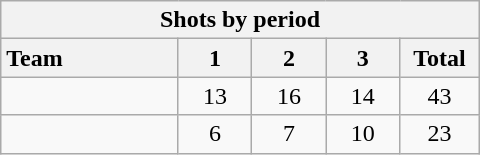<table class="wikitable" style="width:20em; text-align:right;">
<tr>
<th colspan="6">Shots by period</th>
</tr>
<tr>
<th style="width:8em; text-align:left;">Team</th>
<th style="width:3em;">1</th>
<th style="width:3em;">2</th>
<th style="width:3em;">3</th>
<th style="width:3em;">Total</th>
</tr>
<tr style="text-align:center;">
<td style="text-align:left;"></td>
<td>13</td>
<td>16</td>
<td>14</td>
<td>43</td>
</tr>
<tr style="text-align:center;">
<td style="text-align:left;"></td>
<td>6</td>
<td>7</td>
<td>10</td>
<td>23</td>
</tr>
</table>
